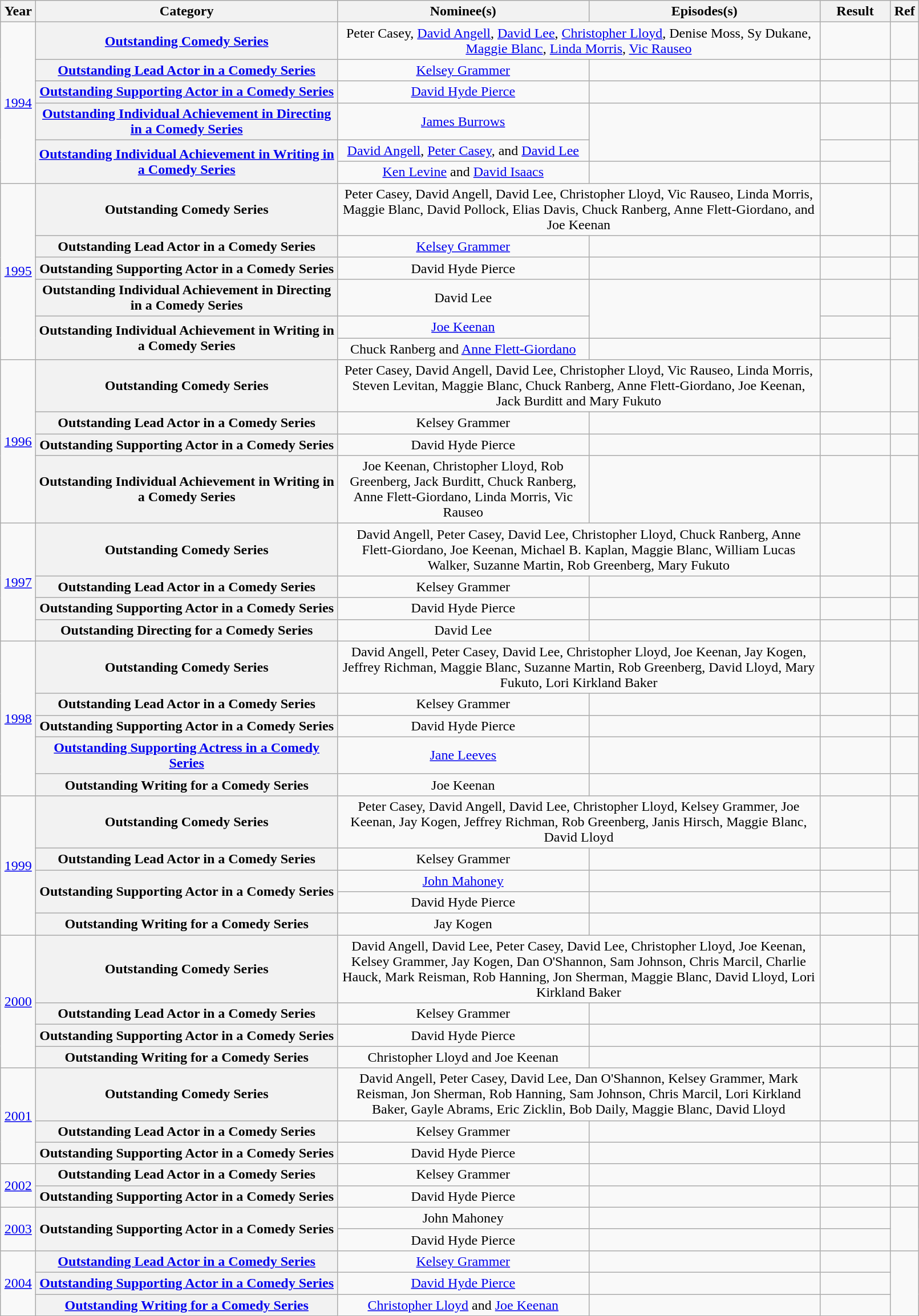<table class="wikitable plainrowheaders" style="font-size: 100%; text-align:center" width=85%>
<tr>
<th scope="col" width="2%">Year</th>
<th scope="col" width="30%">Category</th>
<th scope="col" width="25%">Nominee(s)</th>
<th scope="col" width="23%">Episodes(s)</th>
<th scope="col" width="7%">Result</th>
<th scope="col" width="2%">Ref</th>
</tr>
<tr>
<td rowspan="6"><a href='#'>1994</a></td>
<th scope="row" style="text-align:center"><a href='#'>Outstanding Comedy Series</a></th>
<td colspan="2">Peter Casey, <a href='#'>David Angell</a>, <a href='#'>David Lee</a>, <a href='#'>Christopher Lloyd</a>, Denise Moss, Sy Dukane, <a href='#'>Maggie Blanc</a>, <a href='#'>Linda Morris</a>, <a href='#'>Vic Rauseo</a></td>
<td></td>
<td></td>
</tr>
<tr>
<th scope="row" style="text-align:center"><a href='#'>Outstanding Lead Actor in a Comedy Series</a></th>
<td><a href='#'>Kelsey Grammer</a> </td>
<td></td>
<td></td>
<td></td>
</tr>
<tr>
<th scope="row" style="text-align:center"><a href='#'>Outstanding Supporting Actor in a Comedy Series</a></th>
<td><a href='#'>David Hyde Pierce</a> </td>
<td></td>
<td></td>
<td></td>
</tr>
<tr>
<th scope="row" style="text-align:center"><a href='#'>Outstanding Individual Achievement in Directing in a Comedy Series</a></th>
<td><a href='#'>James Burrows</a></td>
<td rowspan="2"></td>
<td></td>
<td></td>
</tr>
<tr>
<th scope="row" style="text-align:center" rowspan="2"><a href='#'>Outstanding Individual Achievement in Writing in a Comedy Series</a></th>
<td><a href='#'>David Angell</a>, <a href='#'>Peter Casey</a>, and <a href='#'>David Lee</a></td>
<td></td>
<td rowspan="2"></td>
</tr>
<tr>
<td><a href='#'>Ken Levine</a> and <a href='#'>David Isaacs</a></td>
<td></td>
<td></td>
</tr>
<tr>
<td rowspan="6"><a href='#'>1995</a></td>
<th scope="row" style="text-align:center">Outstanding Comedy Series</th>
<td colspan="2">Peter Casey, David Angell, David Lee, Christopher Lloyd, Vic Rauseo, Linda Morris, Maggie Blanc, David Pollock, Elias Davis, Chuck Ranberg, Anne Flett-Giordano, and Joe Keenan</td>
<td></td>
<td></td>
</tr>
<tr>
<th scope="row" style="text-align:center">Outstanding Lead Actor in a Comedy Series</th>
<td><a href='#'>Kelsey Grammer</a> </td>
<td></td>
<td></td>
<td></td>
</tr>
<tr>
<th scope="row" style="text-align:center">Outstanding Supporting Actor in a Comedy Series</th>
<td>David Hyde Pierce </td>
<td></td>
<td></td>
<td></td>
</tr>
<tr>
<th scope="row" style="text-align:center">Outstanding Individual Achievement in Directing in a Comedy Series</th>
<td>David Lee</td>
<td rowspan="2"></td>
<td></td>
<td></td>
</tr>
<tr>
<th scope="row" style="text-align:center" rowspan="2">Outstanding Individual Achievement in Writing in a Comedy Series</th>
<td><a href='#'>Joe Keenan</a></td>
<td></td>
<td rowspan="2"></td>
</tr>
<tr>
<td>Chuck Ranberg and <a href='#'>Anne Flett-Giordano</a></td>
<td></td>
<td></td>
</tr>
<tr>
<td rowspan="4"><a href='#'>1996</a></td>
<th scope="row" style="text-align:center">Outstanding Comedy Series</th>
<td colspan="2">Peter Casey, David Angell, David Lee, Christopher Lloyd, Vic Rauseo, Linda Morris, Steven Levitan, Maggie Blanc, Chuck Ranberg, Anne Flett-Giordano, Joe Keenan, Jack Burditt and Mary Fukuto</td>
<td></td>
<td></td>
</tr>
<tr>
<th scope="row" style="text-align:center">Outstanding Lead Actor in a Comedy Series</th>
<td>Kelsey Grammer </td>
<td></td>
<td></td>
<td></td>
</tr>
<tr>
<th scope="row" style="text-align:center">Outstanding Supporting Actor in a Comedy Series</th>
<td>David Hyde Pierce </td>
<td></td>
<td></td>
<td></td>
</tr>
<tr>
<th scope="row" style="text-align:center">Outstanding Individual Achievement in Writing in a Comedy Series</th>
<td>Joe Keenan, Christopher Lloyd, Rob Greenberg, Jack Burditt, Chuck Ranberg, Anne Flett-Giordano, Linda Morris, Vic Rauseo</td>
<td></td>
<td></td>
<td></td>
</tr>
<tr>
<td rowspan="4"><a href='#'>1997</a></td>
<th scope="row" style="text-align:center">Outstanding Comedy Series</th>
<td colspan="2">David Angell, Peter Casey, David Lee, Christopher Lloyd, Chuck Ranberg, Anne Flett-Giordano, Joe Keenan, Michael B. Kaplan, Maggie Blanc, William Lucas Walker, Suzanne Martin, Rob Greenberg, Mary Fukuto</td>
<td></td>
<td></td>
</tr>
<tr>
<th scope="row" style="text-align:center">Outstanding Lead Actor in a Comedy Series</th>
<td>Kelsey Grammer </td>
<td></td>
<td></td>
<td></td>
</tr>
<tr>
<th scope="row" style="text-align:center">Outstanding Supporting Actor in a Comedy Series</th>
<td>David Hyde Pierce </td>
<td></td>
<td></td>
<td></td>
</tr>
<tr>
<th scope="row" style="text-align:center">Outstanding Directing for a Comedy Series</th>
<td>David Lee</td>
<td></td>
<td></td>
<td></td>
</tr>
<tr>
<td rowspan="5"><a href='#'>1998</a></td>
<th scope="row" style="text-align:center">Outstanding Comedy Series</th>
<td colspan="2">David Angell, Peter Casey, David Lee, Christopher Lloyd, Joe Keenan, Jay Kogen, Jeffrey Richman, Maggie Blanc, Suzanne Martin, Rob Greenberg, David Lloyd, Mary Fukuto, Lori Kirkland Baker</td>
<td></td>
<td></td>
</tr>
<tr>
<th scope="row" style="text-align:center">Outstanding Lead Actor in a Comedy Series</th>
<td>Kelsey Grammer </td>
<td></td>
<td></td>
<td></td>
</tr>
<tr>
<th scope="row" style="text-align:center">Outstanding Supporting Actor in a Comedy Series</th>
<td>David Hyde Pierce </td>
<td></td>
<td></td>
<td></td>
</tr>
<tr>
<th scope="row" style="text-align:center"><a href='#'>Outstanding Supporting Actress in a Comedy Series</a></th>
<td><a href='#'>Jane Leeves</a> </td>
<td></td>
<td></td>
<td></td>
</tr>
<tr>
<th scope="row" style="text-align:center">Outstanding Writing for a Comedy Series</th>
<td>Joe Keenan</td>
<td></td>
<td></td>
<td></td>
</tr>
<tr>
<td rowspan="5"><a href='#'>1999</a></td>
<th scope="row" style="text-align:center">Outstanding Comedy Series</th>
<td colspan="2">Peter Casey, David Angell, David Lee, Christopher Lloyd, Kelsey Grammer, Joe Keenan, Jay Kogen, Jeffrey Richman, Rob Greenberg, Janis Hirsch, Maggie Blanc, David Lloyd</td>
<td></td>
<td></td>
</tr>
<tr>
<th scope="row" style="text-align:center">Outstanding Lead Actor in a Comedy Series</th>
<td>Kelsey Grammer </td>
<td></td>
<td></td>
<td></td>
</tr>
<tr>
<th scope="row" style="text-align:center" rowspan="2">Outstanding Supporting Actor in a Comedy Series</th>
<td><a href='#'>John Mahoney</a> </td>
<td></td>
<td></td>
<td rowspan="2"></td>
</tr>
<tr>
<td>David Hyde Pierce </td>
<td></td>
<td></td>
</tr>
<tr>
<th scope="row" style="text-align:center">Outstanding Writing for a Comedy Series</th>
<td>Jay Kogen</td>
<td></td>
<td></td>
<td></td>
</tr>
<tr>
<td rowspan="4"><a href='#'>2000</a></td>
<th scope="row" style="text-align:center">Outstanding Comedy Series</th>
<td colspan="2">David Angell, David Lee, Peter Casey, David Lee, Christopher Lloyd, Joe Keenan, Kelsey Grammer, Jay Kogen, Dan O'Shannon, Sam Johnson, Chris Marcil, Charlie Hauck, Mark Reisman, Rob Hanning, Jon Sherman, Maggie Blanc, David Lloyd, Lori Kirkland Baker</td>
<td></td>
<td></td>
</tr>
<tr>
<th scope="row" style="text-align:center">Outstanding Lead Actor in a Comedy Series</th>
<td>Kelsey Grammer </td>
<td></td>
<td></td>
<td></td>
</tr>
<tr>
<th scope="row" style="text-align:center">Outstanding Supporting Actor in a Comedy Series</th>
<td>David Hyde Pierce </td>
<td></td>
<td></td>
<td></td>
</tr>
<tr>
<th scope="row" style="text-align:center">Outstanding Writing for a Comedy Series</th>
<td>Christopher Lloyd and Joe Keenan</td>
<td></td>
<td></td>
<td></td>
</tr>
<tr>
<td rowspan="3"><a href='#'>2001</a></td>
<th scope="row" style="text-align:center">Outstanding Comedy Series</th>
<td colspan="2">David Angell, Peter Casey, David Lee, Dan O'Shannon, Kelsey Grammer, Mark Reisman, Jon Sherman, Rob Hanning, Sam Johnson, Chris Marcil, Lori Kirkland Baker, Gayle Abrams, Eric Zicklin, Bob Daily, Maggie Blanc, David Lloyd</td>
<td></td>
<td></td>
</tr>
<tr>
<th scope="row" style="text-align:center">Outstanding Lead Actor in a Comedy Series</th>
<td>Kelsey Grammer </td>
<td></td>
<td></td>
<td></td>
</tr>
<tr>
<th scope="row" style="text-align:center">Outstanding Supporting Actor in a Comedy Series</th>
<td>David Hyde Pierce </td>
<td></td>
<td></td>
<td></td>
</tr>
<tr>
<td rowspan="2"><a href='#'>2002</a></td>
<th scope="row" style="text-align:center">Outstanding Lead Actor in a Comedy Series</th>
<td>Kelsey Grammer </td>
<td></td>
<td></td>
<td></td>
</tr>
<tr>
<th scope="row" style="text-align:center">Outstanding Supporting Actor in a Comedy Series</th>
<td>David Hyde Pierce </td>
<td></td>
<td></td>
<td></td>
</tr>
<tr>
<td rowspan="2"><a href='#'>2003</a></td>
<th scope="row" style="text-align:center" rowspan="2">Outstanding Supporting Actor in a Comedy Series</th>
<td>John Mahoney </td>
<td></td>
<td></td>
<td rowspan="2"></td>
</tr>
<tr>
<td>David Hyde Pierce </td>
<td></td>
<td></td>
</tr>
<tr>
<td rowspan="3"><a href='#'>2004</a></td>
<th scope="row" style="text-align:center"><a href='#'>Outstanding Lead Actor in a Comedy Series</a></th>
<td><a href='#'>Kelsey Grammer</a> </td>
<td></td>
<td></td>
<td rowspan="3"></td>
</tr>
<tr>
<th scope="row" style="text-align:center"><a href='#'>Outstanding Supporting Actor in a Comedy Series</a></th>
<td><a href='#'>David Hyde Pierce</a> </td>
<td></td>
<td></td>
</tr>
<tr>
<th scope="row" style="text-align:center"><a href='#'>Outstanding Writing for a Comedy Series</a></th>
<td><a href='#'>Christopher Lloyd</a> and <a href='#'>Joe Keenan</a></td>
<td></td>
<td></td>
</tr>
</table>
